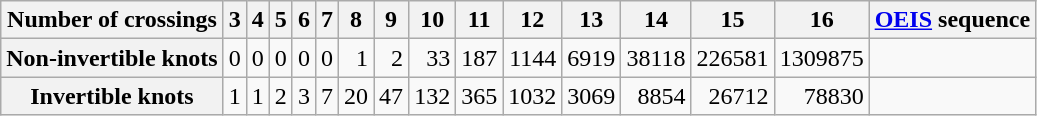<table align="center" class="wikitable">
<tr>
<th>Number of crossings</th>
<th>3</th>
<th>4</th>
<th>5</th>
<th>6</th>
<th>7</th>
<th>8</th>
<th>9</th>
<th>10</th>
<th>11</th>
<th>12</th>
<th>13</th>
<th>14</th>
<th>15</th>
<th>16</th>
<th><a href='#'>OEIS</a> sequence</th>
</tr>
<tr align="right">
<th>Non-invertible knots</th>
<td align="right">0</td>
<td>0</td>
<td>0</td>
<td>0</td>
<td>0</td>
<td>1</td>
<td>2</td>
<td>33</td>
<td>187</td>
<td>1144</td>
<td>6919</td>
<td>38118</td>
<td>226581</td>
<td>1309875</td>
<td></td>
</tr>
<tr align="right">
<th>Invertible knots</th>
<td>1</td>
<td>1</td>
<td>2</td>
<td>3</td>
<td>7</td>
<td>20</td>
<td>47</td>
<td>132</td>
<td>365</td>
<td>1032</td>
<td>3069</td>
<td>8854</td>
<td>26712</td>
<td>78830</td>
<td></td>
</tr>
</table>
